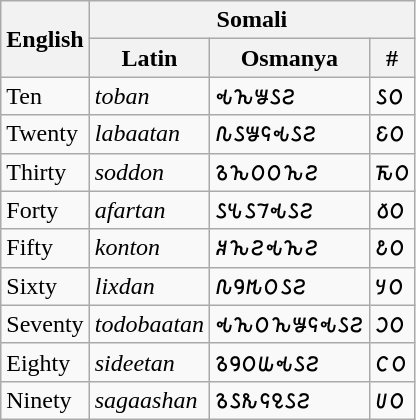<table class="wikitable">
<tr>
<th rowspan="2">English</th>
<th colspan="3">Somali</th>
</tr>
<tr>
<th>Latin</th>
<th>Osmanya</th>
<th>#</th>
</tr>
<tr>
<td>Ten</td>
<td><em>toban</em></td>
<td>𐒂𐒙𐒁𐒖𐒒</td>
<td>𐒡𐒠</td>
</tr>
<tr>
<td>Twenty</td>
<td><em>labaatan</em></td>
<td>𐒐𐒖𐒁𐒛𐒂𐒖𐒒</td>
<td>𐒢𐒠</td>
</tr>
<tr>
<td>Thirty</td>
<td><em>soddon</em></td>
<td>𐒈𐒙𐒆𐒆𐒙𐒒</td>
<td>𐒣𐒠</td>
</tr>
<tr>
<td>Forty</td>
<td><em>afartan</em></td>
<td>𐒖𐒍𐒖𐒇𐒂𐒖𐒒</td>
<td>𐒤𐒠</td>
</tr>
<tr>
<td>Fifty</td>
<td><em>konton</em></td>
<td>𐒏𐒙𐒒𐒂𐒙𐒒</td>
<td>𐒥𐒠</td>
</tr>
<tr>
<td>Sixty</td>
<td><em>lixdan</em></td>
<td>𐒐𐒘𐒄𐒆𐒖𐒒</td>
<td>𐒦𐒠</td>
</tr>
<tr>
<td>Seventy</td>
<td><em>todobaatan</em></td>
<td>𐒂𐒙𐒆𐒙𐒁𐒛𐒂𐒖𐒒</td>
<td>𐒧𐒠</td>
</tr>
<tr>
<td>Eighty</td>
<td><em>sideetan</em></td>
<td>𐒈𐒘𐒆𐒜𐒂𐒖𐒒</td>
<td>𐒨𐒠</td>
</tr>
<tr>
<td>Ninety</td>
<td><em>sagaashan</em></td>
<td>𐒈𐒖𐒌𐒛𐒉𐒖𐒒</td>
<td>𐒩𐒠</td>
</tr>
</table>
